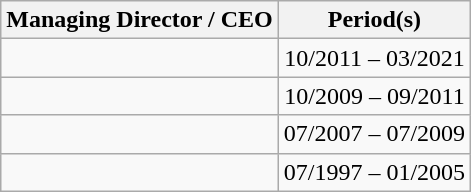<table class="wikitable sortable" style="text-align:center;">
<tr>
<th>Managing Director / CEO</th>
<th>Period(s)</th>
</tr>
<tr>
<td style="text-align: left;"> </td>
<td>10/2011 – 03/2021</td>
</tr>
<tr>
<td style="text-align: left;"> </td>
<td>10/2009 – 09/2011</td>
</tr>
<tr>
<td style="text-align: left;"> </td>
<td>07/2007 – 07/2009</td>
</tr>
<tr>
<td style="text-align: left;"> </td>
<td>07/1997 – 01/2005</td>
</tr>
</table>
